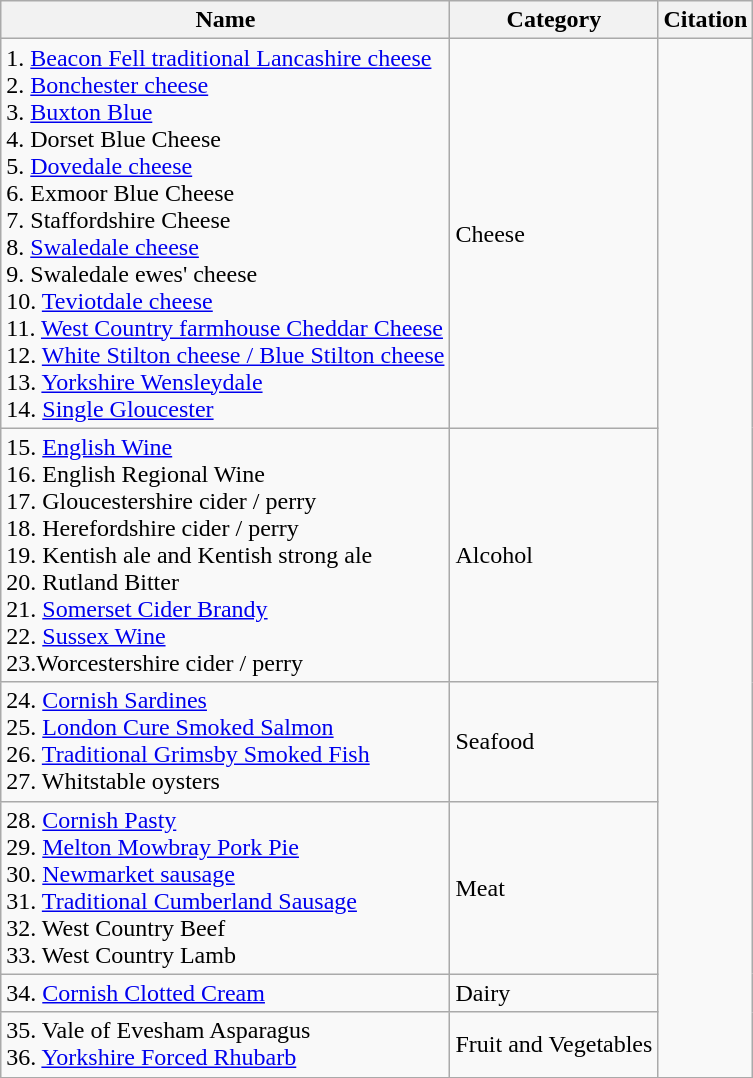<table class="wikitable">
<tr>
<th>Name</th>
<th>Category</th>
<th>Citation</th>
</tr>
<tr>
<td>1. <a href='#'>Beacon Fell traditional Lancashire cheese</a><br>2. <a href='#'>Bonchester cheese</a><br>3. <a href='#'>Buxton Blue</a><br>4. Dorset Blue Cheese<br>5. <a href='#'>Dovedale cheese</a><br>6. Exmoor Blue Cheese<br>7. Staffordshire Cheese<br>8. <a href='#'>Swaledale cheese</a><br>9. Swaledale ewes' cheese<br>10. <a href='#'>Teviotdale cheese</a><br>11. <a href='#'>West Country farmhouse Cheddar Cheese</a><br>12. <a href='#'>White Stilton cheese / Blue Stilton cheese</a><br>13. <a href='#'>Yorkshire Wensleydale</a><br>14. <a href='#'>Single Gloucester</a></td>
<td>Cheese</td>
<td rowspan="6"></td>
</tr>
<tr>
<td>15. <a href='#'>English Wine</a><br>16. English Regional Wine<br>17. Gloucestershire cider / perry<br>18. Herefordshire cider / perry<br>19. Kentish ale and Kentish strong ale<br>20. Rutland Bitter<br>21. <a href='#'>Somerset Cider Brandy</a><br>22. <a href='#'>Sussex Wine</a><br>23.Worcestershire cider / perry</td>
<td>Alcohol</td>
</tr>
<tr>
<td>24. <a href='#'>Cornish Sardines</a><br>25. <a href='#'>London Cure Smoked Salmon</a><br>26. <a href='#'>Traditional Grimsby Smoked Fish</a><br>27. Whitstable oysters</td>
<td>Seafood</td>
</tr>
<tr>
<td>28. <a href='#'>Cornish Pasty</a><br>29. <a href='#'>Melton Mowbray Pork Pie</a><br>30. <a href='#'>Newmarket sausage</a><br>31. <a href='#'>Traditional Cumberland Sausage</a><br>32. West Country Beef<br>33. West Country Lamb</td>
<td>Meat</td>
</tr>
<tr>
<td>34. <a href='#'>Cornish Clotted Cream</a></td>
<td>Dairy</td>
</tr>
<tr>
<td>35. Vale of Evesham Asparagus<br>36. <a href='#'>Yorkshire Forced Rhubarb</a></td>
<td>Fruit and Vegetables</td>
</tr>
</table>
